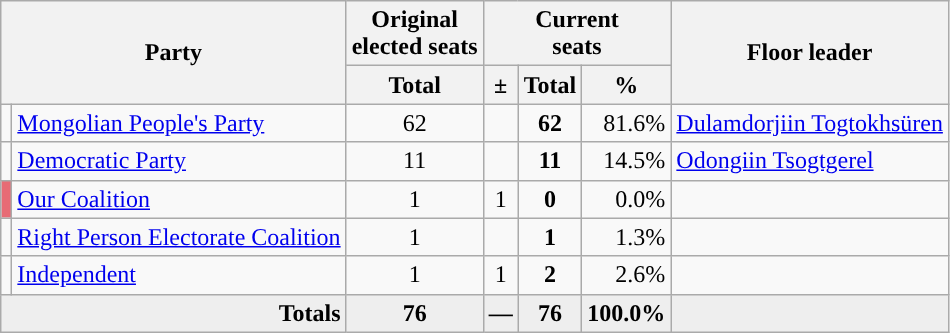<table class="wikitable" style="text-align:center">
<tr>
<th scope="col" rowspan="2" colspan="2">Party</th>
<th scope="col" colspan="1">Original<br>elected seats</th>
<th scope="col" colspan="3">Current<br>seats</th>
<th scope="col" rowspan="2">Floor leader</th>
</tr>
<tr>
<th scope="col">Total</th>
<th scope="col">±</th>
<th scope="col">Total</th>
<th scope="col">%</th>
</tr>
<tr>
<td scope="row" style="background:"></td>
<td style="text-align:left"><a href='#'>Mongolian People's Party</a></td>
<td>62</td>
<td></td>
<td><strong>62</strong></td>
<td style="text-align:right">81.6%</td>
<td style="text-align:left"><a href='#'>Dulamdorjiin Togtokhsüren</a></td>
</tr>
<tr>
<td scope="row" style="background:"></td>
<td style="text-align:left"><a href='#'>Democratic Party</a></td>
<td>11</td>
<td></td>
<td><strong>11</strong></td>
<td style="text-align:right">14.5%</td>
<td style="text-align:left"><a href='#'>Odongiin Tsogtgerel</a></td>
</tr>
<tr>
<td scope="row" style="background:#e76b75"></td>
<td style="text-align:left"><a href='#'>Our Coalition</a></td>
<td>1</td>
<td> 1</td>
<td><strong>0</strong></td>
<td style="text-align:right">0.0%</td>
<td></td>
</tr>
<tr>
<td scope="row" style="background:"></td>
<td style="text-align:left"><a href='#'>Right Person Electorate Coalition</a></td>
<td>1</td>
<td></td>
<td><strong>1</strong></td>
<td style="text-align:right">1.3%</td>
<td></td>
</tr>
<tr>
<td scope="row" style="background:"></td>
<td style="text-align:left"><a href='#'>Independent</a></td>
<td>1</td>
<td> 1</td>
<td><strong>2</strong></td>
<td style="text-align:right">2.6%</td>
<td></td>
</tr>
<tr style="background:#eee;">
<td scope="row" colspan="2" style="text-align:right"><strong>Totals</strong></td>
<td><strong>76</strong></td>
<td><strong>—</strong></td>
<td><strong>76</strong></td>
<td style="text-align:right"><strong>100.0%</strong></td>
<td></td>
</tr>
</table>
